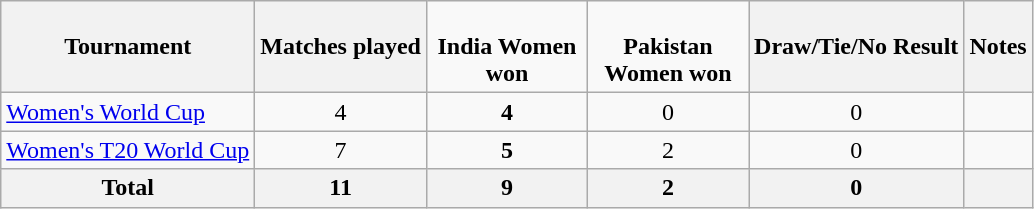<table class="wikitable" style="text-align:center">
<tr>
<th>Tournament</th>
<th>Matches played</th>
<td style="width:100px;" style="background-color:#0044AA"><span><br><strong>India Women won</strong></span></td>
<td style="width:100px;"style="background-color:green"><span><br><strong>Pakistan Women won</strong> </span></td>
<th>Draw/Tie/No Result</th>
<th>Notes</th>
</tr>
<tr>
<td Style="text-align:left"><a href='#'>Women's World Cup</a></td>
<td>4</td>
<td><strong>4</strong></td>
<td>0</td>
<td>0</td>
<td></td>
</tr>
<tr>
<td Style="text-align:left"><a href='#'>Women's T20 World Cup</a></td>
<td>7</td>
<td><strong>5</strong></td>
<td>2</td>
<td>0</td>
<td></td>
</tr>
<tr>
<th>Total</th>
<th>11</th>
<th>9</th>
<th>2</th>
<th>0</th>
<th></th>
</tr>
</table>
